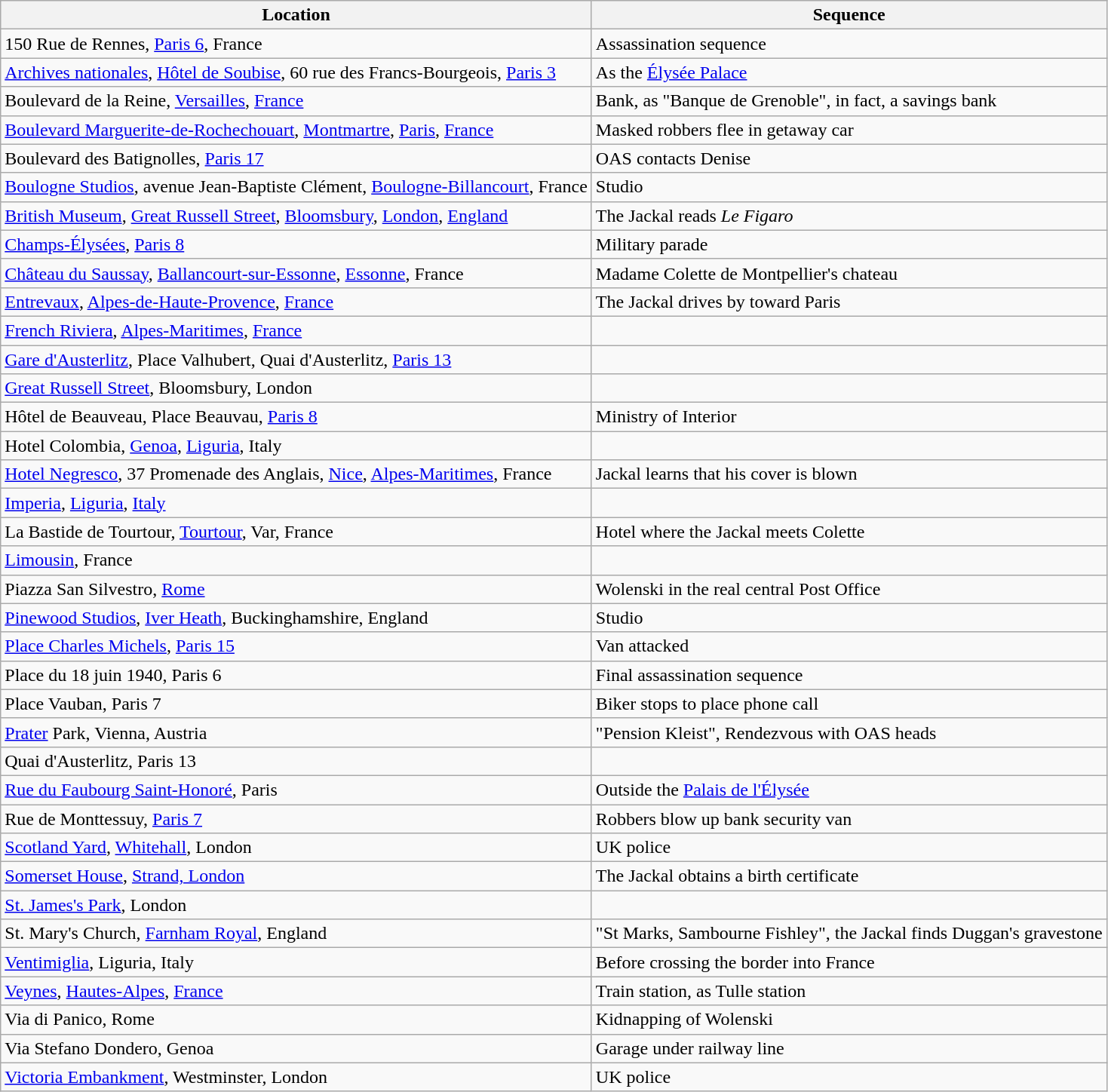<table class="wikitable">
<tr>
<th>Location</th>
<th>Sequence</th>
</tr>
<tr>
<td>150 Rue de Rennes, <a href='#'>Paris 6</a>, France</td>
<td>Assassination sequence</td>
</tr>
<tr>
<td><a href='#'>Archives nationales</a>, <a href='#'>Hôtel de Soubise</a>, 60 rue des Francs-Bourgeois, <a href='#'>Paris 3</a></td>
<td>As the <a href='#'>Élysée Palace</a></td>
</tr>
<tr>
<td>Boulevard de la Reine, <a href='#'>Versailles</a>, <a href='#'>France</a></td>
<td>Bank, as "Banque de Grenoble", in fact, a savings bank</td>
</tr>
<tr>
<td><a href='#'>Boulevard Marguerite-de-Rochechouart</a>, <a href='#'>Montmartre</a>, <a href='#'>Paris</a>, <a href='#'>France</a></td>
<td>Masked robbers flee in getaway car</td>
</tr>
<tr>
<td>Boulevard des Batignolles, <a href='#'>Paris 17</a></td>
<td>OAS contacts Denise</td>
</tr>
<tr>
<td><a href='#'>Boulogne Studios</a>, avenue Jean-Baptiste Clément, <a href='#'>Boulogne-Billancourt</a>, France</td>
<td>Studio</td>
</tr>
<tr>
<td><a href='#'>British Museum</a>, <a href='#'>Great Russell Street</a>, <a href='#'>Bloomsbury</a>, <a href='#'>London</a>, <a href='#'>England</a></td>
<td>The Jackal reads <em>Le Figaro</em></td>
</tr>
<tr>
<td><a href='#'>Champs-Élysées</a>, <a href='#'>Paris 8</a></td>
<td>Military parade</td>
</tr>
<tr>
<td><a href='#'>Château du Saussay</a>, <a href='#'>Ballancourt-sur-Essonne</a>, <a href='#'>Essonne</a>, France</td>
<td>Madame Colette de Montpellier's chateau</td>
</tr>
<tr>
<td><a href='#'>Entrevaux</a>, <a href='#'>Alpes-de-Haute-Provence</a>, <a href='#'>France</a></td>
<td>The Jackal drives by toward Paris</td>
</tr>
<tr>
<td><a href='#'>French Riviera</a>, <a href='#'>Alpes-Maritimes</a>, <a href='#'>France</a></td>
<td></td>
</tr>
<tr>
<td><a href='#'>Gare d'Austerlitz</a>, Place Valhubert, Quai d'Austerlitz, <a href='#'>Paris 13</a></td>
<td></td>
</tr>
<tr>
<td><a href='#'>Great Russell Street</a>, Bloomsbury, London</td>
<td></td>
</tr>
<tr>
<td>Hôtel de Beauveau, Place Beauvau, <a href='#'>Paris 8</a></td>
<td>Ministry of Interior</td>
</tr>
<tr>
<td>Hotel Colombia, <a href='#'>Genoa</a>, <a href='#'>Liguria</a>, Italy</td>
<td></td>
</tr>
<tr>
<td><a href='#'>Hotel Negresco</a>, 37 Promenade des Anglais, <a href='#'>Nice</a>, <a href='#'>Alpes-Maritimes</a>, France</td>
<td>Jackal learns that his cover is blown</td>
</tr>
<tr>
<td><a href='#'>Imperia</a>, <a href='#'>Liguria</a>, <a href='#'>Italy</a></td>
<td></td>
</tr>
<tr>
<td>La Bastide de Tourtour, <a href='#'>Tourtour</a>, Var, France</td>
<td>Hotel where the Jackal meets Colette</td>
</tr>
<tr>
<td><a href='#'>Limousin</a>, France</td>
<td></td>
</tr>
<tr>
<td>Piazza San Silvestro, <a href='#'>Rome</a></td>
<td>Wolenski in the real central Post Office</td>
</tr>
<tr>
<td><a href='#'>Pinewood Studios</a>, <a href='#'>Iver Heath</a>, Buckinghamshire, England</td>
<td>Studio</td>
</tr>
<tr>
<td><a href='#'>Place Charles Michels</a>, <a href='#'>Paris 15</a></td>
<td>Van attacked</td>
</tr>
<tr>
<td>Place du 18 juin 1940, Paris 6</td>
<td>Final assassination sequence</td>
</tr>
<tr>
<td>Place Vauban, Paris 7</td>
<td>Biker stops to place phone call</td>
</tr>
<tr>
<td><a href='#'>Prater</a> Park, Vienna, Austria</td>
<td>"Pension Kleist", Rendezvous with OAS heads</td>
</tr>
<tr>
<td>Quai d'Austerlitz, Paris 13</td>
<td></td>
</tr>
<tr>
<td><a href='#'>Rue du Faubourg Saint-Honoré</a>, Paris</td>
<td>Outside the <a href='#'>Palais de l'Élysée</a></td>
</tr>
<tr>
<td>Rue de Monttessuy, <a href='#'>Paris 7</a></td>
<td>Robbers blow up bank security van</td>
</tr>
<tr>
<td><a href='#'>Scotland Yard</a>, <a href='#'>Whitehall</a>, London</td>
<td>UK police</td>
</tr>
<tr>
<td><a href='#'>Somerset House</a>, <a href='#'>Strand, London</a></td>
<td>The Jackal obtains a birth certificate</td>
</tr>
<tr>
<td><a href='#'>St. James's Park</a>, London</td>
<td></td>
</tr>
<tr>
<td>St. Mary's Church, <a href='#'>Farnham Royal</a>, England</td>
<td>"St Marks, Sambourne Fishley", the Jackal finds Duggan's gravestone</td>
</tr>
<tr>
<td><a href='#'>Ventimiglia</a>, Liguria, Italy</td>
<td>Before crossing the border into France</td>
</tr>
<tr>
<td><a href='#'>Veynes</a>, <a href='#'>Hautes-Alpes</a>, <a href='#'>France</a></td>
<td>Train station, as Tulle station</td>
</tr>
<tr>
<td>Via di Panico, Rome</td>
<td>Kidnapping of Wolenski</td>
</tr>
<tr>
<td>Via Stefano Dondero, Genoa</td>
<td>Garage under railway line</td>
</tr>
<tr>
<td><a href='#'>Victoria Embankment</a>, Westminster, London</td>
<td>UK police</td>
</tr>
</table>
